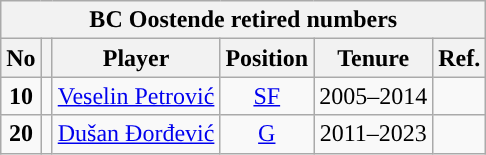<table class="wikitable sortable" style="text-align:center">
<tr>
<th colspan="6">BC Oostende retired numbers</th>
</tr>
<tr>
<th>No</th>
<th></th>
<th>Player</th>
<th>Position</th>
<th>Tenure</th>
<th>Ref.</th>
</tr>
<tr>
<td><strong>10</strong></td>
<td></td>
<td><a href='#'>Veselin Petrović</a></td>
<td><a href='#'>SF</a></td>
<td>2005–2014</td>
</tr>
<tr>
<td><strong>20</strong></td>
<td></td>
<td><a href='#'>Dušan Đorđević</a></td>
<td><a href='#'>G</a></td>
<td>2011–2023</td>
<td></td>
</tr>
</table>
